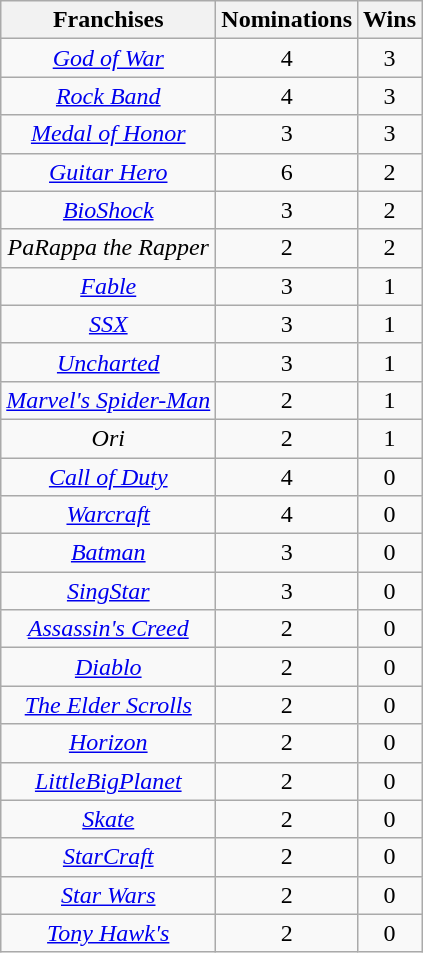<table class="wikitable sortable plainrowheaders" rowspan="2" style="text-align:center;" background: #f6e39c;>
<tr>
<th scope="col">Franchises</th>
<th scope="col">Nominations</th>
<th scope="col">Wins</th>
</tr>
<tr>
<td><em><a href='#'>God of War</a></em></td>
<td>4</td>
<td>3</td>
</tr>
<tr>
<td><em><a href='#'>Rock Band</a></em></td>
<td>4</td>
<td>3</td>
</tr>
<tr>
<td><em><a href='#'>Medal of Honor</a></em></td>
<td>3</td>
<td>3</td>
</tr>
<tr>
<td><em><a href='#'>Guitar Hero</a></em></td>
<td>6</td>
<td>2</td>
</tr>
<tr>
<td><em><a href='#'>BioShock</a></em></td>
<td>3</td>
<td>2</td>
</tr>
<tr>
<td><em>PaRappa the Rapper</em></td>
<td>2</td>
<td>2</td>
</tr>
<tr>
<td><em><a href='#'>Fable</a></em></td>
<td>3</td>
<td>1</td>
</tr>
<tr>
<td><em><a href='#'>SSX</a></em></td>
<td>3</td>
<td>1</td>
</tr>
<tr>
<td><em><a href='#'>Uncharted</a></em></td>
<td>3</td>
<td>1</td>
</tr>
<tr>
<td><em><a href='#'>Marvel's Spider-Man</a></em></td>
<td>2</td>
<td>1</td>
</tr>
<tr>
<td><em>Ori</em></td>
<td>2</td>
<td>1</td>
</tr>
<tr>
<td><em><a href='#'>Call of Duty</a></em></td>
<td>4</td>
<td>0</td>
</tr>
<tr>
<td><em><a href='#'>Warcraft</a></em></td>
<td>4</td>
<td>0</td>
</tr>
<tr>
<td><em><a href='#'>Batman</a></em></td>
<td>3</td>
<td>0</td>
</tr>
<tr>
<td><em><a href='#'>SingStar</a></em></td>
<td>3</td>
<td>0</td>
</tr>
<tr>
<td><em><a href='#'>Assassin's Creed</a></em></td>
<td>2</td>
<td>0</td>
</tr>
<tr>
<td><em><a href='#'>Diablo</a></em></td>
<td>2</td>
<td>0</td>
</tr>
<tr>
<td><em><a href='#'>The Elder Scrolls</a></em></td>
<td>2</td>
<td>0</td>
</tr>
<tr>
<td><em><a href='#'>Horizon</a></em></td>
<td>2</td>
<td>0</td>
</tr>
<tr>
<td><em><a href='#'>LittleBigPlanet</a></em></td>
<td>2</td>
<td>0</td>
</tr>
<tr>
<td><em><a href='#'>Skate</a></em></td>
<td>2</td>
<td>0</td>
</tr>
<tr>
<td><em><a href='#'>StarCraft</a></em></td>
<td>2</td>
<td>0</td>
</tr>
<tr>
<td><em><a href='#'>Star Wars</a></em></td>
<td>2</td>
<td>0</td>
</tr>
<tr>
<td><em><a href='#'>Tony Hawk's</a></em></td>
<td>2</td>
<td>0</td>
</tr>
</table>
